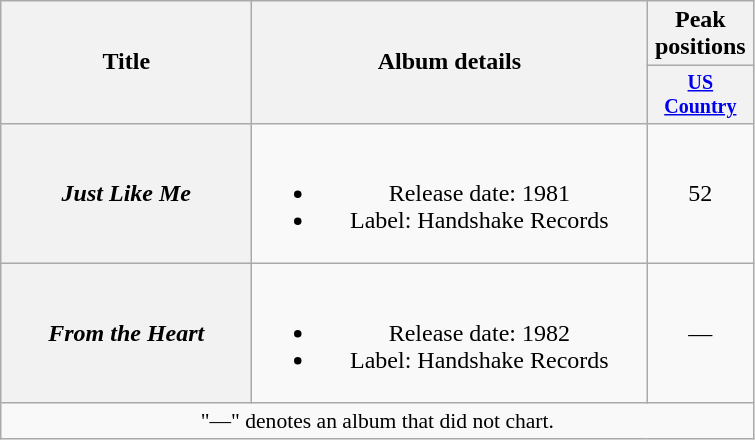<table class="wikitable plainrowheaders" style="text-align:center;">
<tr>
<th rowspan="2" style="width:10em;">Title</th>
<th rowspan="2" style="width:16em;">Album details</th>
<th>Peak positions</th>
</tr>
<tr style="font-size:smaller;">
<th width="65"><a href='#'>US Country</a></th>
</tr>
<tr>
<th scope="row"><em>Just Like Me</em></th>
<td><br><ul><li>Release date: 1981</li><li>Label: Handshake Records</li></ul></td>
<td>52</td>
</tr>
<tr>
<th scope="row"><em>From the Heart</em></th>
<td><br><ul><li>Release date: 1982</li><li>Label: Handshake Records</li></ul></td>
<td>—</td>
</tr>
<tr>
<td colspan="14" style="font-size:90%">"—" denotes an album that did not chart.</td>
</tr>
</table>
